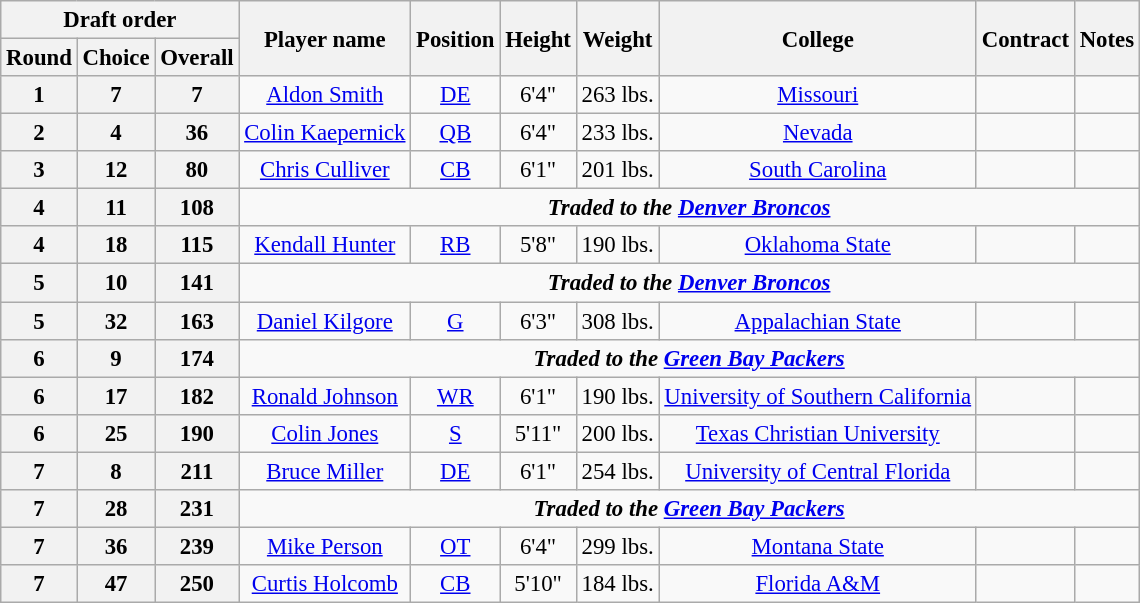<table class="wikitable" style="font-size: 95%;">
<tr>
<th colspan="3">Draft order</th>
<th rowspan="2">Player name</th>
<th rowspan="2">Position</th>
<th rowspan="2">Height</th>
<th rowspan="2">Weight</th>
<th rowspan="2">College</th>
<th rowspan="2">Contract</th>
<th rowspan="2">Notes</th>
</tr>
<tr>
<th>Round</th>
<th>Choice</th>
<th>Overall</th>
</tr>
<tr style="text-align:center;">
<th><strong>1</strong></th>
<th><strong>7</strong></th>
<th><strong>7</strong></th>
<td><a href='#'>Aldon Smith</a></td>
<td><a href='#'>DE</a></td>
<td>6'4"</td>
<td>263 lbs.</td>
<td><a href='#'>Missouri</a></td>
<td></td>
<td></td>
</tr>
<tr style="text-align:center;">
<th><strong>2</strong></th>
<th><strong>4</strong></th>
<th><strong>36</strong></th>
<td><a href='#'>Colin Kaepernick</a></td>
<td><a href='#'>QB</a></td>
<td>6'4"</td>
<td>233 lbs.</td>
<td><a href='#'>Nevada</a></td>
<td></td>
<td></td>
</tr>
<tr style="text-align:center;">
<th><strong>3</strong></th>
<th><strong>12</strong></th>
<th><strong>80</strong></th>
<td><a href='#'>Chris Culliver</a></td>
<td><a href='#'>CB</a></td>
<td>6'1"</td>
<td>201 lbs.</td>
<td><a href='#'>South Carolina</a></td>
<td></td>
<td></td>
</tr>
<tr style="text-align:center;">
<th><strong>4</strong></th>
<th><strong>11</strong></th>
<th><strong>108</strong></th>
<td colspan="7"><strong><em>Traded to the <a href='#'>Denver Broncos</a></em></strong> </td>
</tr>
<tr style="text-align:center;">
<th><strong>4</strong></th>
<th><strong>18</strong></th>
<th><strong>115</strong></th>
<td><a href='#'>Kendall Hunter</a></td>
<td><a href='#'>RB</a></td>
<td>5'8"</td>
<td>190 lbs.</td>
<td><a href='#'>Oklahoma State</a></td>
<td></td>
<td></td>
</tr>
<tr style="text-align:center;">
<th><strong>5</strong></th>
<th><strong>10</strong></th>
<th><strong>141</strong></th>
<td colspan="7"><strong><em>Traded to the <a href='#'>Denver Broncos</a></em></strong> </td>
</tr>
<tr style="text-align:center;">
<th><strong>5</strong></th>
<th><strong>32</strong></th>
<th><strong>163</strong></th>
<td><a href='#'>Daniel Kilgore</a></td>
<td><a href='#'>G</a></td>
<td>6'3"</td>
<td>308 lbs.</td>
<td><a href='#'>Appalachian State</a></td>
<td></td>
<td></td>
</tr>
<tr style="text-align:center;">
<th><strong>6</strong></th>
<th><strong>9</strong></th>
<th><strong>174</strong></th>
<td colspan="7"><strong><em>Traded to the <a href='#'>Green Bay Packers</a></em></strong></td>
</tr>
<tr style="text-align:center;">
<th><strong>6</strong></th>
<th><strong>17</strong></th>
<th><strong>182</strong></th>
<td><a href='#'>Ronald Johnson</a></td>
<td><a href='#'>WR</a></td>
<td>6'1"</td>
<td>190 lbs.</td>
<td><a href='#'>University of Southern California</a></td>
<td></td>
<td></td>
</tr>
<tr style="text-align:center;">
<th><strong>6</strong></th>
<th><strong>25</strong></th>
<th><strong>190</strong></th>
<td><a href='#'>Colin Jones</a></td>
<td><a href='#'>S</a></td>
<td>5'11"</td>
<td>200 lbs.</td>
<td><a href='#'>Texas Christian University</a></td>
<td></td>
<td></td>
</tr>
<tr style="text-align:center;">
<th><strong>7</strong></th>
<th><strong>8</strong></th>
<th><strong>211</strong></th>
<td><a href='#'>Bruce Miller</a></td>
<td><a href='#'>DE</a></td>
<td>6'1"</td>
<td>254 lbs.</td>
<td><a href='#'>University of Central Florida</a></td>
<td></td>
<td></td>
</tr>
<tr style="text-align:center;">
<th><strong>7</strong></th>
<th><strong>28</strong></th>
<th><strong>231</strong></th>
<td colspan="7"><strong><em>Traded to the <a href='#'>Green Bay Packers</a></em></strong></td>
</tr>
<tr style="text-align:center;">
<th><strong>7</strong></th>
<th><strong>36</strong></th>
<th><strong>239</strong></th>
<td><a href='#'>Mike Person</a></td>
<td><a href='#'>OT</a></td>
<td>6'4"</td>
<td>299 lbs.</td>
<td><a href='#'>Montana State</a></td>
<td></td>
<td></td>
</tr>
<tr style="text-align:center;">
<th><strong>7</strong></th>
<th><strong>47</strong></th>
<th><strong>250</strong></th>
<td><a href='#'>Curtis Holcomb</a></td>
<td><a href='#'>CB</a></td>
<td>5'10"</td>
<td>184 lbs.</td>
<td><a href='#'>Florida A&M</a></td>
<td></td>
<td></td>
</tr>
</table>
